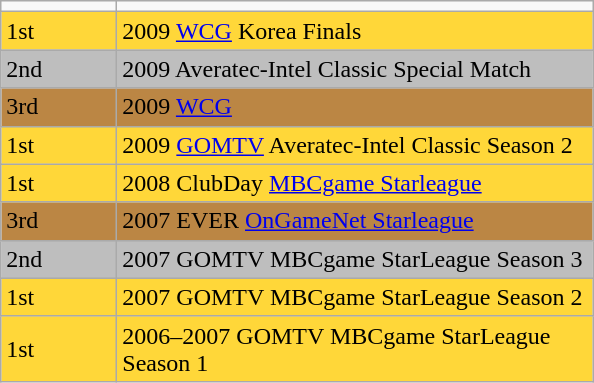<table class="sortable wikitable">
<tr>
<td width="70"></td>
<td width="310"></td>
</tr>
<tr bgcolor="#FFD739">
<td>1st</td>
<td>2009 <a href='#'>WCG</a> Korea Finals</td>
</tr>
<tr bgcolor="#BEBEBE">
<td>2nd</td>
<td>2009 Averatec-Intel Classic Special Match</td>
</tr>
<tr bgcolor="#BB8644">
<td>3rd</td>
<td>2009 <a href='#'>WCG</a></td>
</tr>
<tr bgcolor="#FFD739">
<td>1st</td>
<td>2009 <a href='#'>GOMTV</a> Averatec-Intel Classic Season 2</td>
</tr>
<tr bgcolor="#FFD739">
<td>1st</td>
<td>2008 ClubDay <a href='#'>MBCgame Starleague</a></td>
</tr>
<tr bgcolor="#BB8644">
<td>3rd</td>
<td>2007 EVER <a href='#'>OnGameNet Starleague</a></td>
</tr>
<tr bgcolor="#BEBEBE">
<td>2nd</td>
<td>2007 GOMTV MBCgame StarLeague Season 3</td>
</tr>
<tr bgcolor="#FFD739">
<td>1st</td>
<td>2007 GOMTV MBCgame StarLeague Season 2</td>
</tr>
<tr bgcolor="#FFD739">
<td>1st</td>
<td>2006–2007 GOMTV MBCgame StarLeague Season 1</td>
</tr>
</table>
